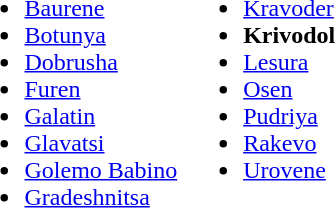<table>
<tr>
<td valign="top"><br><ul><li><a href='#'>Baurene</a></li><li><a href='#'>Botunya</a></li><li><a href='#'>Dobrusha</a></li><li><a href='#'>Furen</a></li><li><a href='#'>Galatin</a></li><li><a href='#'>Glavatsi</a></li><li><a href='#'>Golemo Babino</a></li><li><a href='#'>Gradeshnitsa</a></li></ul></td>
<td valign="top"><br><ul><li><a href='#'>Kravoder</a></li><li><strong>Krivodol</strong></li><li><a href='#'>Lesura</a></li><li><a href='#'>Osen</a></li><li><a href='#'>Pudriya</a></li><li><a href='#'>Rakevo</a></li><li><a href='#'>Urovene</a></li></ul></td>
</tr>
</table>
